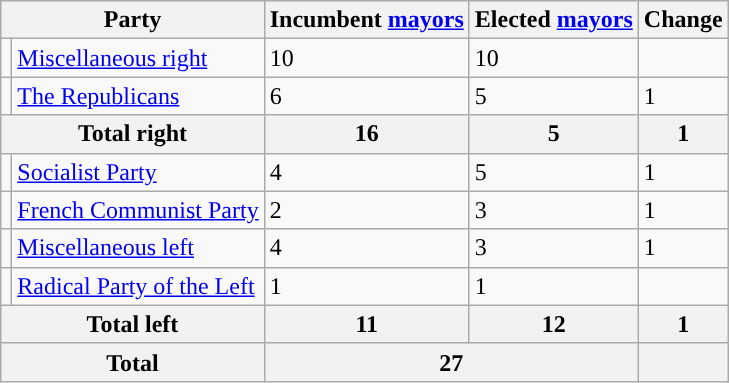<table class="wikitable">
<tr>
<th colspan="2">Party</th>
<th>Incumbent <a href='#'>mayors</a></th>
<th>Elected <a href='#'>mayors</a></th>
<th>Change</th>
</tr>
<tr>
<td style="background:"></td>
<td><a href='#'>Miscellaneous right</a></td>
<td>10</td>
<td>10</td>
<td></td>
</tr>
<tr>
<td style="background:"></td>
<td><a href='#'>The Republicans</a></td>
<td>6</td>
<td>5</td>
<td> 1</td>
</tr>
<tr>
<th colspan="2">Total right</th>
<th>16</th>
<th>5</th>
<th> 1</th>
</tr>
<tr>
<td style="background:"></td>
<td><a href='#'>Socialist Party</a></td>
<td>4</td>
<td>5</td>
<td> 1</td>
</tr>
<tr>
<td style="background:"></td>
<td><a href='#'>French Communist Party</a></td>
<td>2</td>
<td>3</td>
<td> 1</td>
</tr>
<tr>
<td style="background:"></td>
<td><a href='#'>Miscellaneous left</a></td>
<td>4</td>
<td>3</td>
<td> 1</td>
</tr>
<tr>
<td style="background:"></td>
<td><a href='#'>Radical Party of the Left</a></td>
<td>1</td>
<td>1</td>
<td></td>
</tr>
<tr>
<th colspan="2">Total left</th>
<th>11</th>
<th>12</th>
<th> 1</th>
</tr>
<tr>
<th colspan="2">Total</th>
<th colspan="2">27</th>
<th></th>
</tr>
</table>
